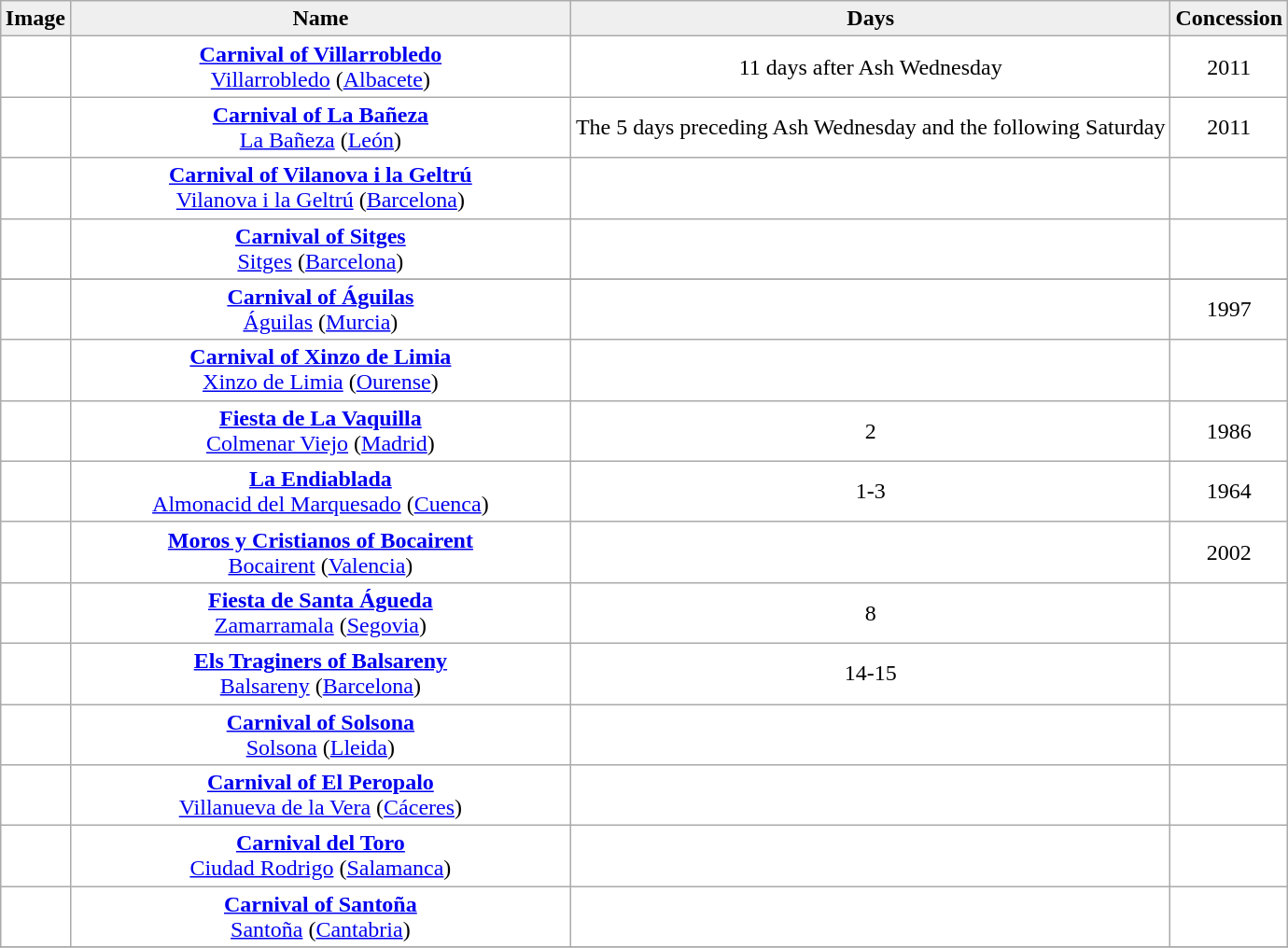<table style="margin: 1em auto; background:#ffffff;" class="sortable wikitable">
<tr>
<th style="background:#efefef;">Image</th>
<th style="background:#efefef;" width=350 px>Name</th>
<th style="background:#efefef;">Days</th>
<th style="background:#efefef;">Concession</th>
</tr>
<tr>
<td></td>
<td style="text-align: center;"><strong><a href='#'>Carnival of Villarrobledo</a></strong><br><a href='#'>Villarrobledo</a> (<a href='#'>Albacete</a>)</td>
<td style="text-align: center;">11 days after Ash Wednesday</td>
<td style="text-align: center;">2011</td>
</tr>
<tr ------>
<td></td>
<td style="text-align: center;"><strong><a href='#'>Carnival of La Bañeza</a></strong><br><a href='#'>La Bañeza</a> (<a href='#'>León</a>)</td>
<td style="text-align: center;">The 5 days preceding Ash Wednesday and the following Saturday</td>
<td style="text-align: center;">2011</td>
</tr>
<tr ------>
<td></td>
<td style="text-align: center;"><strong><a href='#'>Carnival of Vilanova i la Geltrú</a></strong><br><a href='#'>Vilanova i la Geltrú</a> (<a href='#'>Barcelona</a>)</td>
<td></td>
<td></td>
</tr>
<tr ------>
<td></td>
<td style="text-align: center;"><strong><a href='#'>Carnival of Sitges</a></strong><br><a href='#'>Sitges</a> (<a href='#'>Barcelona</a>)</td>
<td></td>
<td></td>
</tr>
<tr ------>
</tr>
<tr>
<td></td>
<td style="text-align: center;"><strong><a href='#'>Carnival of Águilas</a></strong><br><a href='#'>Águilas</a> (<a href='#'>Murcia</a>)</td>
<td></td>
<td style="text-align: center;">1997</td>
</tr>
<tr ------>
<td></td>
<td style="text-align: center;"><strong><a href='#'>Carnival of Xinzo de Limia</a></strong><br><a href='#'>Xinzo de Limia</a> (<a href='#'>Ourense</a>)</td>
<td></td>
<td></td>
</tr>
<tr ------>
<td></td>
<td style="text-align: center;"><strong><a href='#'>Fiesta de La Vaquilla</a></strong><br><a href='#'>Colmenar Viejo</a> (<a href='#'>Madrid</a>)</td>
<td style="text-align: center;">2</td>
<td style="text-align: center;">1986</td>
</tr>
<tr ------>
<td></td>
<td style="text-align: center;"><strong><a href='#'>La Endiablada</a></strong><br><a href='#'>Almonacid del Marquesado</a> (<a href='#'>Cuenca</a>)</td>
<td style="text-align: center;">1-3</td>
<td style="text-align: center;">1964</td>
</tr>
<tr ------>
<td></td>
<td style="text-align: center;"><strong><a href='#'>Moros y Cristianos of Bocairent</a></strong><br><a href='#'>Bocairent</a> (<a href='#'>Valencia</a>)</td>
<td></td>
<td style="text-align: center;">2002</td>
</tr>
<tr ------>
<td></td>
<td style="text-align: center;"><strong><a href='#'>Fiesta de Santa Águeda</a></strong><br><a href='#'>Zamarramala</a> (<a href='#'>Segovia</a>)</td>
<td style="text-align: center;">8</td>
<td></td>
</tr>
<tr ------>
<td></td>
<td style="text-align: center;"><strong><a href='#'>Els Traginers of Balsareny</a></strong><br><a href='#'>Balsareny</a> (<a href='#'>Barcelona</a>)</td>
<td style="text-align: center;">14-15</td>
<td></td>
</tr>
<tr ------>
<td></td>
<td style="text-align: center;"><strong><a href='#'>Carnival of Solsona</a></strong><br><a href='#'>Solsona</a> (<a href='#'>Lleida</a>)</td>
<td></td>
<td></td>
</tr>
<tr ------>
<td></td>
<td style="text-align: center;"><strong><a href='#'>Carnival of El Peropalo</a></strong><br><a href='#'>Villanueva de la Vera</a> (<a href='#'>Cáceres</a>)</td>
<td></td>
<td></td>
</tr>
<tr ------>
<td></td>
<td style="text-align: center;"><strong><a href='#'>Carnival del Toro</a></strong><br><a href='#'>Ciudad Rodrigo</a> (<a href='#'>Salamanca</a>)</td>
<td></td>
<td></td>
</tr>
<tr ------>
<td></td>
<td style="text-align: center;"><strong><a href='#'>Carnival of Santoña</a></strong><br><a href='#'>Santoña</a> (<a href='#'>Cantabria</a>)</td>
<td></td>
<td></td>
</tr>
<tr ------>
</tr>
</table>
